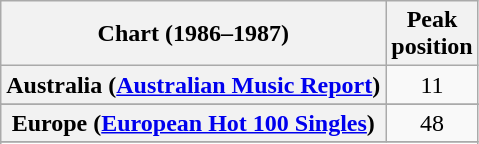<table class="wikitable sortable plainrowheaders" style="text-align:center">
<tr>
<th>Chart (1986–1987)</th>
<th>Peak<br>position</th>
</tr>
<tr>
<th scope="row">Australia (<a href='#'>Australian Music Report</a>)</th>
<td>11</td>
</tr>
<tr>
</tr>
<tr>
</tr>
<tr>
<th scope="row">Europe (<a href='#'>European Hot 100 Singles</a>)</th>
<td>48</td>
</tr>
<tr>
</tr>
<tr>
</tr>
<tr>
</tr>
<tr>
</tr>
<tr>
</tr>
<tr>
</tr>
<tr>
</tr>
</table>
